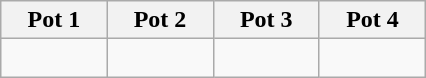<table class="wikitable">
<tr>
<th width=15%>Pot 1</th>
<th width=15%>Pot 2</th>
<th width=15%>Pot 3</th>
<th width=15%>Pot 4</th>
</tr>
<tr>
<td valign="top"><br></td>
<td valign="top"><br></td>
<td valign="top"><br></td>
<td valign="top"><br></td>
</tr>
</table>
